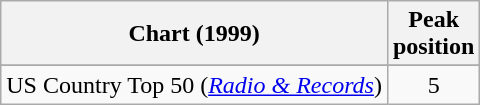<table class="wikitable sortable">
<tr>
<th align="left">Chart (1999)</th>
<th align="center">Peak<br>position</th>
</tr>
<tr>
</tr>
<tr>
</tr>
<tr>
</tr>
<tr>
</tr>
<tr>
<td>US Country Top 50 (<em><a href='#'>Radio & Records</a></em>)</td>
<td align="center">5</td>
</tr>
</table>
